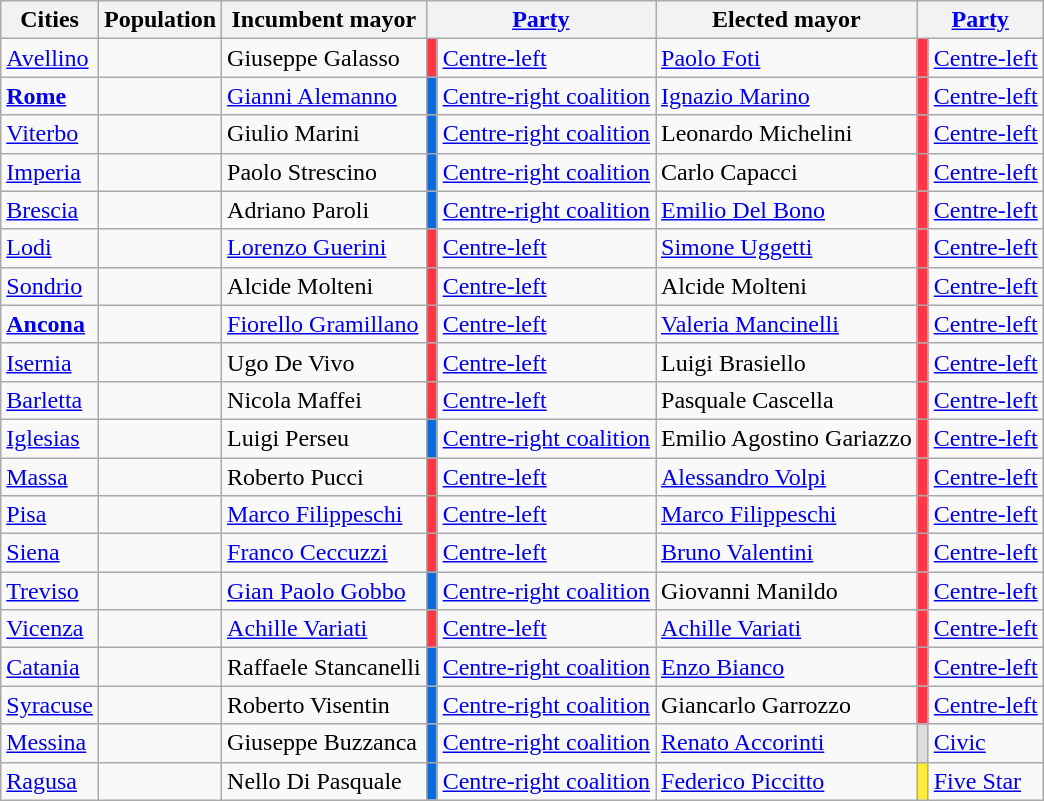<table class="wikitable sortable centre">
<tr>
<th>Cities</th>
<th>Population</th>
<th>Incumbent mayor</th>
<th colspan=2><a href='#'>Party</a></th>
<th>Elected mayor</th>
<th colspan=2><a href='#'>Party</a></th>
</tr>
<tr>
<td><a href='#'>Avellino</a></td>
<td style="text-align: right"></td>
<td>Giuseppe Galasso</td>
<td bgcolor=#FF3643></td>
<td><a href='#'>Centre-left</a></td>
<td><a href='#'>Paolo Foti</a></td>
<td bgcolor=#FF3643></td>
<td><a href='#'>Centre-left</a></td>
</tr>
<tr>
<td><strong><a href='#'>Rome</a></strong></td>
<td style="text-align: right"></td>
<td><a href='#'>Gianni Alemanno</a></td>
<td bgcolor=#0A6BE1></td>
<td><a href='#'>Centre-right coalition</a></td>
<td><a href='#'>Ignazio Marino</a></td>
<td bgcolor=#FF3643></td>
<td><a href='#'>Centre-left</a></td>
</tr>
<tr>
<td><a href='#'>Viterbo</a></td>
<td style="text-align: right"></td>
<td>Giulio Marini</td>
<td bgcolor=#0A6BE1></td>
<td><a href='#'>Centre-right coalition</a></td>
<td>Leonardo Michelini</td>
<td bgcolor=#FF3643></td>
<td><a href='#'>Centre-left</a></td>
</tr>
<tr>
<td><a href='#'>Imperia</a></td>
<td style="text-align: right"></td>
<td>Paolo Strescino</td>
<td bgcolor=#0A6BE1></td>
<td><a href='#'>Centre-right coalition</a></td>
<td>Carlo Capacci</td>
<td bgcolor=#FF3643></td>
<td><a href='#'>Centre-left</a></td>
</tr>
<tr>
<td><a href='#'>Brescia</a></td>
<td style="text-align: right"></td>
<td>Adriano Paroli</td>
<td bgcolor=#0A6BE1></td>
<td><a href='#'>Centre-right coalition</a></td>
<td><a href='#'>Emilio Del Bono</a></td>
<td bgcolor=#FF3643></td>
<td><a href='#'>Centre-left</a></td>
</tr>
<tr>
<td><a href='#'>Lodi</a></td>
<td style="text-align: right"></td>
<td><a href='#'>Lorenzo Guerini</a></td>
<td bgcolor=#FF3643></td>
<td><a href='#'>Centre-left</a></td>
<td><a href='#'>Simone Uggetti</a></td>
<td bgcolor=#FF3643></td>
<td><a href='#'>Centre-left</a></td>
</tr>
<tr>
<td><a href='#'>Sondrio</a></td>
<td style="text-align: right"></td>
<td>Alcide Molteni</td>
<td bgcolor=#FF3643></td>
<td><a href='#'>Centre-left</a></td>
<td>Alcide Molteni</td>
<td bgcolor=#FF3643></td>
<td><a href='#'>Centre-left</a></td>
</tr>
<tr>
<td><strong><a href='#'>Ancona</a></strong></td>
<td style="text-align: right"></td>
<td><a href='#'>Fiorello Gramillano</a></td>
<td bgcolor=#FF3643></td>
<td><a href='#'>Centre-left</a></td>
<td><a href='#'>Valeria Mancinelli</a></td>
<td bgcolor=#FF3643></td>
<td><a href='#'>Centre-left</a></td>
</tr>
<tr>
<td><a href='#'>Isernia</a></td>
<td style="text-align: right"></td>
<td>Ugo De Vivo</td>
<td bgcolor=#FF3643></td>
<td><a href='#'>Centre-left</a></td>
<td>Luigi Brasiello</td>
<td bgcolor=#FF3643></td>
<td><a href='#'>Centre-left</a></td>
</tr>
<tr>
<td><a href='#'>Barletta</a></td>
<td style="text-align: right"></td>
<td>Nicola Maffei</td>
<td bgcolor=#FF3643></td>
<td><a href='#'>Centre-left</a></td>
<td>Pasquale Cascella</td>
<td bgcolor=#FF3643></td>
<td><a href='#'>Centre-left</a></td>
</tr>
<tr>
<td><a href='#'>Iglesias</a></td>
<td style="text-align: right"></td>
<td>Luigi Perseu</td>
<td bgcolor=#0A6BE1></td>
<td><a href='#'>Centre-right coalition</a></td>
<td>Emilio Agostino Gariazzo</td>
<td bgcolor=#FF3643></td>
<td><a href='#'>Centre-left</a></td>
</tr>
<tr>
<td><a href='#'>Massa</a></td>
<td style="text-align: right"></td>
<td>Roberto Pucci</td>
<td bgcolor=#FF3643></td>
<td><a href='#'>Centre-left</a></td>
<td><a href='#'>Alessandro Volpi</a></td>
<td bgcolor=#FF3643></td>
<td><a href='#'>Centre-left</a></td>
</tr>
<tr>
<td><a href='#'>Pisa</a></td>
<td style="text-align: right"></td>
<td><a href='#'>Marco Filippeschi</a></td>
<td bgcolor=#FF3643></td>
<td><a href='#'>Centre-left</a></td>
<td><a href='#'>Marco Filippeschi</a></td>
<td bgcolor=#FF3643></td>
<td><a href='#'>Centre-left</a></td>
</tr>
<tr>
<td><a href='#'>Siena</a></td>
<td style="text-align: right"></td>
<td><a href='#'>Franco Ceccuzzi</a></td>
<td bgcolor=#FF3643></td>
<td><a href='#'>Centre-left</a></td>
<td><a href='#'>Bruno Valentini</a></td>
<td bgcolor=#FF3643></td>
<td><a href='#'>Centre-left</a></td>
</tr>
<tr>
<td><a href='#'>Treviso</a></td>
<td style="text-align: right"></td>
<td><a href='#'>Gian Paolo Gobbo</a></td>
<td bgcolor=#0A6BE1></td>
<td><a href='#'>Centre-right coalition</a></td>
<td>Giovanni Manildo</td>
<td bgcolor=#FF3643></td>
<td><a href='#'>Centre-left</a></td>
</tr>
<tr>
<td><a href='#'>Vicenza</a></td>
<td style="text-align: right"></td>
<td><a href='#'>Achille Variati</a></td>
<td bgcolor=#FF3643></td>
<td><a href='#'>Centre-left</a></td>
<td><a href='#'>Achille Variati</a></td>
<td bgcolor=#FF3643></td>
<td><a href='#'>Centre-left</a></td>
</tr>
<tr>
<td><a href='#'>Catania</a></td>
<td style="text-align: right"></td>
<td>Raffaele Stancanelli</td>
<td bgcolor=#0A6BE1></td>
<td><a href='#'>Centre-right coalition</a></td>
<td><a href='#'>Enzo Bianco</a></td>
<td bgcolor=#FF3643></td>
<td><a href='#'>Centre-left</a></td>
</tr>
<tr>
<td><a href='#'>Syracuse</a></td>
<td style="text-align: right"></td>
<td>Roberto Visentin</td>
<td bgcolor=#0A6BE1></td>
<td><a href='#'>Centre-right coalition</a></td>
<td>Giancarlo Garrozzo</td>
<td bgcolor=#FF3643></td>
<td><a href='#'>Centre-left</a></td>
</tr>
<tr>
<td><a href='#'>Messina</a></td>
<td style="text-align: right"></td>
<td>Giuseppe Buzzanca</td>
<td bgcolor=#0A6BE1></td>
<td><a href='#'>Centre-right coalition</a></td>
<td><a href='#'>Renato Accorinti</a></td>
<td bgcolor=#DDDDDD></td>
<td><a href='#'>Civic</a></td>
</tr>
<tr>
<td><a href='#'>Ragusa</a></td>
<td style="text-align: right"></td>
<td>Nello Di Pasquale</td>
<td bgcolor=#0A6BE1></td>
<td><a href='#'>Centre-right coalition</a></td>
<td><a href='#'>Federico Piccitto</a></td>
<td bgcolor=#FFEB3B></td>
<td><a href='#'>Five Star</a></td>
</tr>
</table>
